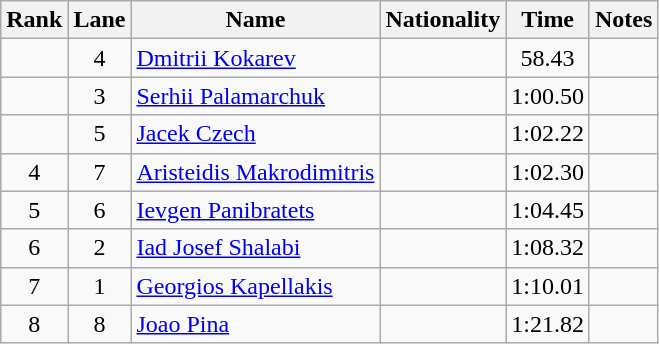<table class="wikitable sortable" style="text-align:center">
<tr>
<th>Rank</th>
<th>Lane</th>
<th>Name</th>
<th>Nationality</th>
<th>Time</th>
<th>Notes</th>
</tr>
<tr>
<td></td>
<td>4</td>
<td align=left><a href='#'>Dmitrii Kokarev</a></td>
<td align=left></td>
<td>58.43</td>
<td></td>
</tr>
<tr>
<td></td>
<td>3</td>
<td align=left><a href='#'>Serhii Palamarchuk</a></td>
<td align=left></td>
<td>1:00.50</td>
<td></td>
</tr>
<tr>
<td></td>
<td>5</td>
<td align=left><a href='#'>Jacek Czech</a></td>
<td align=left></td>
<td>1:02.22</td>
<td></td>
</tr>
<tr>
<td>4</td>
<td>7</td>
<td align=left><a href='#'>Aristeidis Makrodimitris</a></td>
<td align=left></td>
<td>1:02.30</td>
<td></td>
</tr>
<tr>
<td>5</td>
<td>6</td>
<td align=left><a href='#'>Ievgen Panibratets</a></td>
<td align=left></td>
<td>1:04.45</td>
<td></td>
</tr>
<tr>
<td>6</td>
<td>2</td>
<td align=left><a href='#'>Iad Josef Shalabi</a></td>
<td align=left></td>
<td>1:08.32</td>
<td></td>
</tr>
<tr>
<td>7</td>
<td>1</td>
<td align=left><a href='#'>Georgios Kapellakis</a></td>
<td align=left></td>
<td>1:10.01</td>
<td></td>
</tr>
<tr>
<td>8</td>
<td>8</td>
<td align=left><a href='#'>Joao Pina</a></td>
<td align=left></td>
<td>1:21.82</td>
<td></td>
</tr>
</table>
